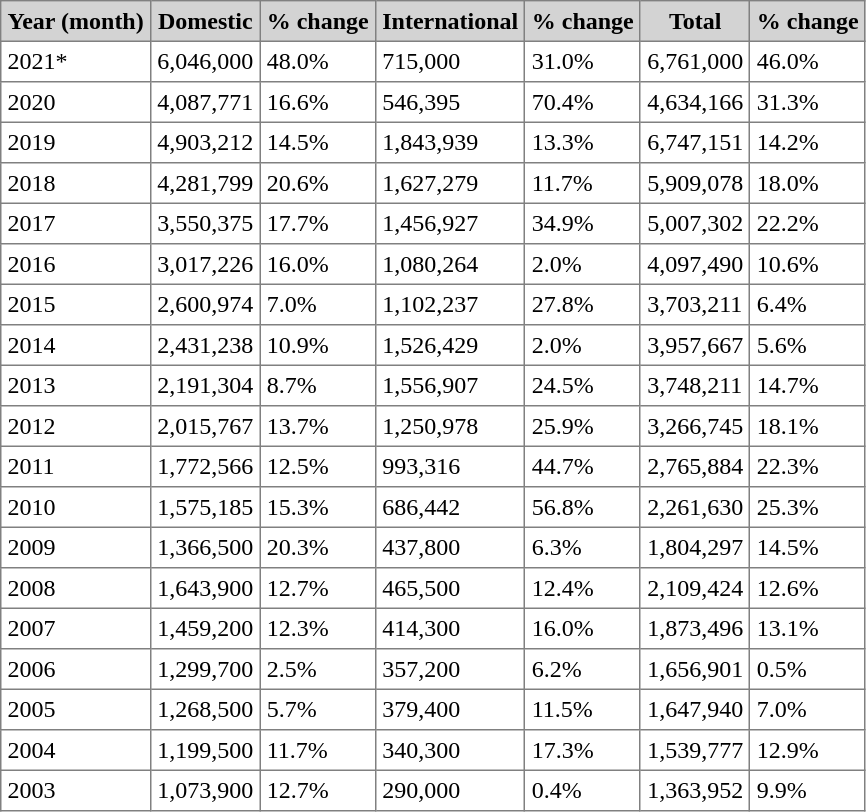<table class="toccolours" border="1" cellpadding="4" style="border-collapse:collapse">
<tr style="background:lightgrey;">
<th>Year (month)</th>
<th>Domestic</th>
<th>% change</th>
<th>International</th>
<th>% change</th>
<th>Total</th>
<th>% change</th>
</tr>
<tr>
<td>2021*</td>
<td>6,046,000</td>
<td> 48.0%</td>
<td>715,000</td>
<td> 31.0%</td>
<td>6,761,000</td>
<td> 46.0%</td>
</tr>
<tr>
<td>2020</td>
<td>4,087,771</td>
<td> 16.6%</td>
<td>546,395</td>
<td> 70.4%</td>
<td>4,634,166</td>
<td> 31.3%</td>
</tr>
<tr>
<td>2019</td>
<td>4,903,212</td>
<td> 14.5%</td>
<td>1,843,939</td>
<td> 13.3%</td>
<td>6,747,151</td>
<td> 14.2%</td>
</tr>
<tr>
<td>2018</td>
<td>4,281,799</td>
<td> 20.6%</td>
<td>1,627,279</td>
<td> 11.7%</td>
<td>5,909,078</td>
<td> 18.0%</td>
</tr>
<tr>
<td>2017</td>
<td>3,550,375</td>
<td> 17.7%</td>
<td>1,456,927</td>
<td> 34.9%</td>
<td>5,007,302</td>
<td> 22.2%</td>
</tr>
<tr>
<td>2016</td>
<td>3,017,226</td>
<td> 16.0%</td>
<td>1,080,264</td>
<td> 2.0%</td>
<td>4,097,490</td>
<td> 10.6%</td>
</tr>
<tr>
<td>2015</td>
<td>2,600,974</td>
<td> 7.0%</td>
<td>1,102,237</td>
<td> 27.8%</td>
<td>3,703,211</td>
<td> 6.4%</td>
</tr>
<tr>
<td>2014</td>
<td>2,431,238</td>
<td> 10.9%</td>
<td>1,526,429</td>
<td> 2.0%</td>
<td>3,957,667</td>
<td> 5.6%</td>
</tr>
<tr>
<td>2013</td>
<td>2,191,304</td>
<td> 8.7%</td>
<td>1,556,907</td>
<td> 24.5%</td>
<td>3,748,211</td>
<td> 14.7%</td>
</tr>
<tr>
<td>2012</td>
<td>2,015,767</td>
<td> 13.7%</td>
<td>1,250,978</td>
<td> 25.9%</td>
<td>3,266,745</td>
<td> 18.1%</td>
</tr>
<tr>
<td>2011</td>
<td>1,772,566</td>
<td> 12.5%</td>
<td>993,316</td>
<td> 44.7%</td>
<td>2,765,884</td>
<td> 22.3%</td>
</tr>
<tr>
<td>2010</td>
<td>1,575,185</td>
<td> 15.3%</td>
<td>686,442</td>
<td> 56.8%</td>
<td>2,261,630</td>
<td> 25.3%</td>
</tr>
<tr>
<td>2009</td>
<td>1,366,500</td>
<td> 20.3%</td>
<td>437,800</td>
<td> 6.3%</td>
<td>1,804,297</td>
<td> 14.5%</td>
</tr>
<tr>
<td>2008</td>
<td>1,643,900</td>
<td> 12.7%</td>
<td>465,500</td>
<td> 12.4%</td>
<td>2,109,424</td>
<td> 12.6%</td>
</tr>
<tr>
<td>2007</td>
<td>1,459,200</td>
<td> 12.3%</td>
<td>414,300</td>
<td> 16.0%</td>
<td>1,873,496</td>
<td> 13.1%</td>
</tr>
<tr>
<td>2006</td>
<td>1,299,700</td>
<td> 2.5%</td>
<td>357,200</td>
<td> 6.2%</td>
<td>1,656,901</td>
<td> 0.5%</td>
</tr>
<tr>
<td>2005</td>
<td>1,268,500</td>
<td> 5.7%</td>
<td>379,400</td>
<td> 11.5%</td>
<td>1,647,940</td>
<td> 7.0%</td>
</tr>
<tr>
<td>2004</td>
<td>1,199,500</td>
<td> 11.7%</td>
<td>340,300</td>
<td> 17.3%</td>
<td>1,539,777</td>
<td> 12.9%</td>
</tr>
<tr>
<td>2003</td>
<td>1,073,900</td>
<td> 12.7%</td>
<td>290,000</td>
<td> 0.4%</td>
<td>1,363,952</td>
<td> 9.9%</td>
</tr>
</table>
